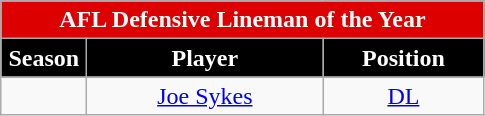<table class="wikitable sortable" style="text-align:center">
<tr>
<td colspan="4" style="background:#d00; color:white;"><strong>AFL Defensive Lineman of the Year</strong></td>
</tr>
<tr>
<th style="width:50px; background:black; color:white;">Season</th>
<th style="width:150px; background:black; color:white;">Player</th>
<th style="width:100px; background:black; color:white;">Position</th>
</tr>
<tr>
<td></td>
<td><a href='#'>Joe Sykes</a></td>
<td><a href='#'>DL</a></td>
</tr>
</table>
